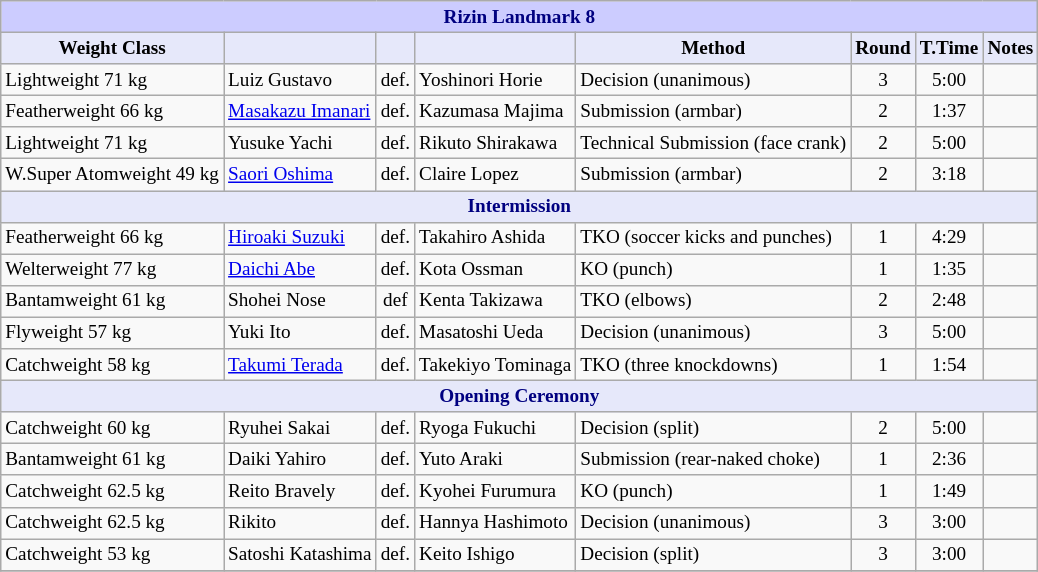<table class="wikitable" style="font-size: 80%;">
<tr>
<th colspan="8" style="background-color: #ccf; color: #000080; text-align: center;"><strong>Rizin Landmark 8</strong></th>
</tr>
<tr>
<th colspan="1" style="background-color: #E6E8FA; color: #000000; text-align: center;">Weight Class</th>
<th colspan="1" style="background-color: #E6E8FA; color: #000000; text-align: center;"></th>
<th colspan="1" style="background-color: #E6E8FA; color: #000000; text-align: center;"></th>
<th colspan="1" style="background-color: #E6E8FA; color: #000000; text-align: center;"></th>
<th colspan="1" style="background-color: #E6E8FA; color: #000000; text-align: center;">Method</th>
<th colspan="1" style="background-color: #E6E8FA; color: #000000; text-align: center;">Round</th>
<th colspan="1" style="background-color: #E6E8FA; color: #000000; text-align: center;">T.Time</th>
<th colspan="1" style="background-color: #E6E8FA; color: #000000; text-align: center;">Notes</th>
</tr>
<tr>
<td>Lightweight 71 kg</td>
<td> Luiz Gustavo</td>
<td align=center>def.</td>
<td> Yoshinori Horie</td>
<td>Decision (unanimous)</td>
<td align=center>3</td>
<td align=center>5:00</td>
<td></td>
</tr>
<tr>
<td>Featherweight 66 kg</td>
<td> <a href='#'>Masakazu Imanari</a></td>
<td align=center>def.</td>
<td> Kazumasa Majima</td>
<td>Submission (armbar)</td>
<td align=center>2</td>
<td align=center>1:37</td>
<td></td>
</tr>
<tr>
<td>Lightweight 71 kg</td>
<td> Yusuke Yachi</td>
<td align=center>def.</td>
<td> Rikuto Shirakawa</td>
<td>Technical Submission (face crank)</td>
<td align=center>2</td>
<td align=center>5:00</td>
<td></td>
</tr>
<tr>
<td>W.Super Atomweight 49 kg</td>
<td> <a href='#'>Saori Oshima</a></td>
<td align=center>def.</td>
<td> Claire Lopez</td>
<td>Submission (armbar)</td>
<td align=center>2</td>
<td align=center>3:18</td>
<td></td>
</tr>
<tr>
<th colspan="8" style="background-color: #E6E8FA; color: #000080; text-align: center;"><strong>Intermission</strong></th>
</tr>
<tr>
<td>Featherweight 66 kg</td>
<td> <a href='#'>Hiroaki Suzuki</a></td>
<td align=center>def.</td>
<td> Takahiro Ashida</td>
<td>TKO (soccer kicks and punches)</td>
<td align=center>1</td>
<td align=center>4:29</td>
<td></td>
</tr>
<tr>
<td>Welterweight 77 kg</td>
<td> <a href='#'>Daichi Abe</a></td>
<td align=center>def.</td>
<td> Kota Ossman</td>
<td>KO (punch)</td>
<td align=center>1</td>
<td align=center>1:35</td>
<td></td>
</tr>
<tr>
<td>Bantamweight 61 kg</td>
<td> Shohei Nose</td>
<td align=center>def</td>
<td> Kenta Takizawa</td>
<td>TKO (elbows)</td>
<td align=center>2</td>
<td align=center>2:48</td>
<td></td>
</tr>
<tr>
<td>Flyweight 57 kg</td>
<td> Yuki Ito</td>
<td align=center>def.</td>
<td> Masatoshi Ueda</td>
<td>Decision (unanimous)</td>
<td align=center>3</td>
<td align=center>5:00</td>
<td></td>
</tr>
<tr>
<td>Catchweight 58 kg</td>
<td> <a href='#'>Takumi Terada</a></td>
<td align=center>def.</td>
<td> Takekiyo Tominaga</td>
<td>TKO (three knockdowns)</td>
<td align=center>1</td>
<td align=center>1:54</td>
<td></td>
</tr>
<tr>
<th colspan="8" style="background-color: #E6E8FA; color: #000080; text-align: center;"><strong>Opening Ceremony</strong></th>
</tr>
<tr>
<td>Catchweight 60 kg</td>
<td> Ryuhei Sakai</td>
<td align=center>def.</td>
<td> Ryoga Fukuchi</td>
<td>Decision (split)</td>
<td align=center>2</td>
<td align=center>5:00</td>
<td></td>
</tr>
<tr>
<td>Bantamweight 61 kg</td>
<td> Daiki Yahiro</td>
<td align=center>def.</td>
<td> Yuto Araki</td>
<td>Submission (rear-naked choke)</td>
<td align=center>1</td>
<td align=center>2:36</td>
<td></td>
</tr>
<tr>
<td>Catchweight 62.5 kg</td>
<td> Reito Bravely</td>
<td align=center>def.</td>
<td> Kyohei Furumura</td>
<td>KO (punch)</td>
<td align=center>1</td>
<td align=center>1:49</td>
<td></td>
</tr>
<tr>
<td>Catchweight 62.5 kg</td>
<td> Rikito</td>
<td align=center>def.</td>
<td>  Hannya Hashimoto</td>
<td>Decision (unanimous)</td>
<td align=center>3</td>
<td align=center>3:00</td>
<td></td>
</tr>
<tr>
<td>Catchweight 53 kg</td>
<td> Satoshi Katashima</td>
<td align=center>def.</td>
<td> Keito Ishigo</td>
<td>Decision (split)</td>
<td align=center>3</td>
<td align=center>3:00</td>
<td></td>
</tr>
<tr>
</tr>
</table>
